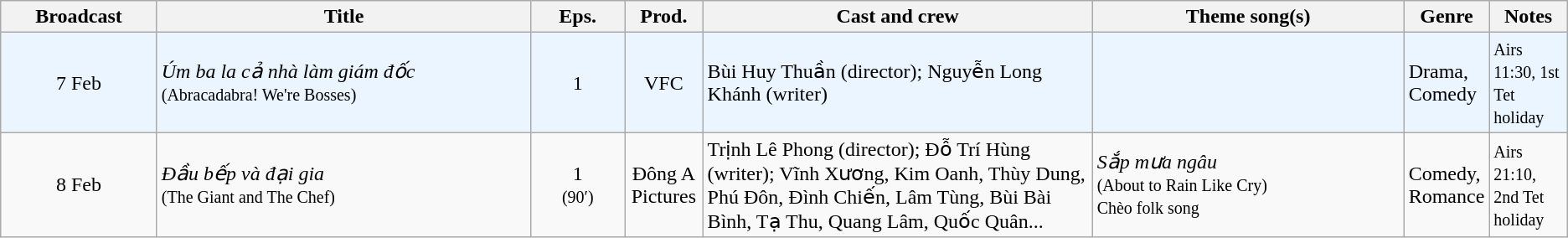<table class="wikitable sortable">
<tr>
<th style="width:10%;">Broadcast</th>
<th style="width:24%;">Title</th>
<th style="width:6%;">Eps.</th>
<th style="width:5%;">Prod.</th>
<th style="width:25%;">Cast and crew</th>
<th style="width:20%;">Theme song(s)</th>
<th style="width:5%;">Genre</th>
<th style="width:5%;">Notes</th>
</tr>
<tr ---- bgcolor="#ebf5ff">
<td style="text-align:center;">7 Feb</td>
<td><em>Úm ba la cả nhà làm giám đốc</em> <br><small>(Abracadabra! We're Bosses)</small></td>
<td style="text-align:center;">1</td>
<td style="text-align:center;">VFC</td>
<td>Bùi Huy Thuần (director); Nguyễn Long Khánh (writer)</td>
<td></td>
<td>Drama, Comedy</td>
<td><small>Airs 11:30, 1st Tet holiday</small></td>
</tr>
<tr>
<td style="text-align:center;">8 Feb</td>
<td><em>Đầu bếp và đại gia</em> <br><small>(The Giant and The Chef)</small></td>
<td style="text-align:center;">1<br><small>(90′)</small></td>
<td style="text-align:center;">Đông A Pictures</td>
<td>Trịnh Lê Phong (director); Đỗ Trí Hùng (writer); Vĩnh Xương, Kim Oanh, Thùy Dung, Phú Đôn, Đình Chiến, Lâm Tùng, Bùi Bài Bình, Tạ Thu, Quang Lâm, Quốc Quân...</td>
<td><em>Sắp mưa ngâu</em><br><small>(About to Rain Like Cry)<br>Chèo folk song</small></td>
<td>Comedy, Romance</td>
<td><small>Airs 21:10, 2nd Tet holiday</small></td>
</tr>
</table>
